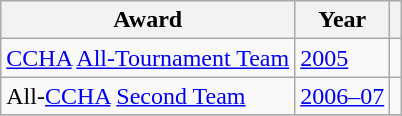<table class="wikitable">
<tr>
<th>Award</th>
<th>Year</th>
<th></th>
</tr>
<tr>
<td><a href='#'>CCHA</a> <a href='#'>All-Tournament Team</a></td>
<td><a href='#'>2005</a></td>
<td></td>
</tr>
<tr>
<td>All-<a href='#'>CCHA</a> <a href='#'>Second Team</a></td>
<td><a href='#'>2006–07</a></td>
<td></td>
</tr>
<tr>
</tr>
</table>
